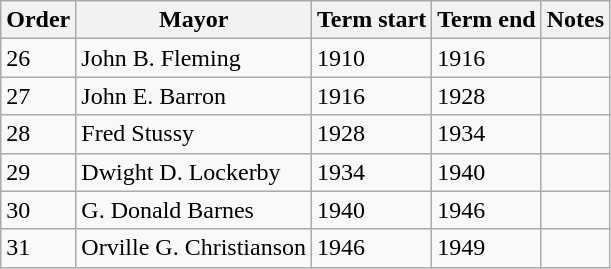<table class="wikitable">
<tr>
<th>Order</th>
<th>Mayor</th>
<th>Term start</th>
<th>Term end</th>
<th>Notes</th>
</tr>
<tr>
<td>26</td>
<td>John B. Fleming</td>
<td>1910</td>
<td>1916</td>
<td></td>
</tr>
<tr>
<td>27</td>
<td>John E. Barron</td>
<td>1916</td>
<td>1928</td>
<td></td>
</tr>
<tr>
<td>28</td>
<td>Fred Stussy</td>
<td>1928</td>
<td>1934</td>
<td></td>
</tr>
<tr>
<td>29</td>
<td>Dwight D. Lockerby</td>
<td>1934</td>
<td>1940</td>
<td></td>
</tr>
<tr>
<td>30</td>
<td>G. Donald Barnes</td>
<td>1940</td>
<td>1946</td>
<td></td>
</tr>
<tr>
<td>31</td>
<td>Orville G. Christianson</td>
<td>1946</td>
<td>1949</td>
<td></td>
</tr>
</table>
